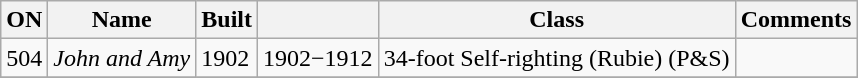<table class="wikitable">
<tr>
<th>ON</th>
<th>Name</th>
<th>Built</th>
<th></th>
<th>Class</th>
<th>Comments</th>
</tr>
<tr>
<td>504</td>
<td><em>John and Amy</em></td>
<td>1902</td>
<td>1902−1912</td>
<td>34-foot Self-righting (Rubie) (P&S)</td>
<td></td>
</tr>
<tr>
</tr>
</table>
